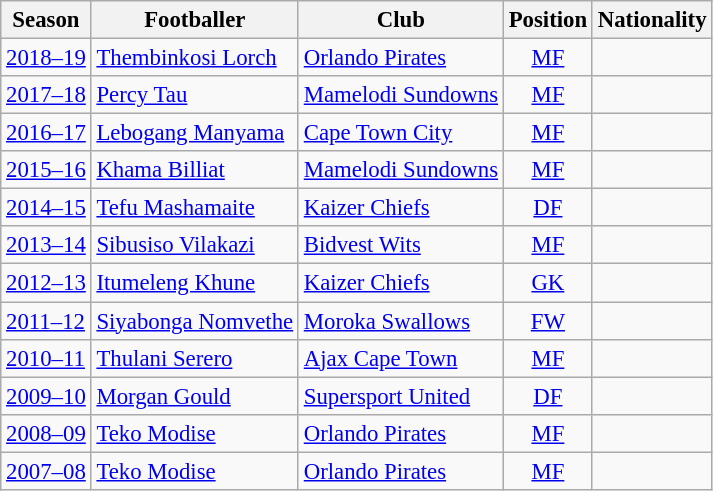<table class="wikitable" style="font-size: 95%;">
<tr>
<th>Season</th>
<th>Footballer</th>
<th>Club</th>
<th>Position</th>
<th>Nationality</th>
</tr>
<tr>
<td><a href='#'>2018–19</a></td>
<td><a href='#'>Thembinkosi Lorch</a></td>
<td><a href='#'>Orlando Pirates</a></td>
<td align="center"><a href='#'>MF</a></td>
<td></td>
</tr>
<tr>
<td><a href='#'>2017–18</a></td>
<td><a href='#'>Percy Tau</a></td>
<td><a href='#'>Mamelodi Sundowns</a></td>
<td align="center"><a href='#'>MF</a></td>
<td></td>
</tr>
<tr>
<td><a href='#'>2016–17</a></td>
<td><a href='#'>Lebogang Manyama</a></td>
<td><a href='#'>Cape Town City</a></td>
<td align="center"><a href='#'>MF</a></td>
<td></td>
</tr>
<tr>
<td><a href='#'>2015–16</a></td>
<td><a href='#'>Khama Billiat</a></td>
<td><a href='#'>Mamelodi Sundowns</a></td>
<td align="center"><a href='#'>MF</a></td>
<td></td>
</tr>
<tr>
<td><a href='#'>2014–15</a></td>
<td><a href='#'>Tefu Mashamaite</a></td>
<td><a href='#'>Kaizer Chiefs</a></td>
<td align="center "><a href='#'>DF</a></td>
<td></td>
</tr>
<tr>
<td><a href='#'>2013–14</a></td>
<td><a href='#'>Sibusiso Vilakazi</a></td>
<td><a href='#'>Bidvest Wits</a></td>
<td align="center"><a href='#'>MF</a></td>
<td></td>
</tr>
<tr>
<td><a href='#'>2012–13</a></td>
<td><a href='#'>Itumeleng Khune</a></td>
<td><a href='#'>Kaizer Chiefs</a></td>
<td align="center"><a href='#'>GK</a></td>
<td></td>
</tr>
<tr>
<td><a href='#'>2011–12</a></td>
<td><a href='#'>Siyabonga Nomvethe</a></td>
<td><a href='#'>Moroka Swallows</a></td>
<td align="center"><a href='#'>FW</a></td>
<td></td>
</tr>
<tr>
<td><a href='#'>2010–11</a></td>
<td><a href='#'>Thulani Serero</a></td>
<td><a href='#'>Ajax Cape Town</a></td>
<td align="center"><a href='#'>MF</a></td>
<td></td>
</tr>
<tr>
<td><a href='#'>2009–10</a></td>
<td><a href='#'>Morgan Gould</a></td>
<td><a href='#'>Supersport United</a></td>
<td align="center"><a href='#'>DF</a></td>
<td></td>
</tr>
<tr>
<td><a href='#'>2008–09</a></td>
<td><a href='#'>Teko Modise</a></td>
<td><a href='#'>Orlando Pirates</a></td>
<td align="center"><a href='#'>MF</a></td>
<td></td>
</tr>
<tr>
<td><a href='#'>2007–08</a></td>
<td><a href='#'>Teko Modise</a></td>
<td><a href='#'>Orlando Pirates</a></td>
<td align="center"><a href='#'>MF</a></td>
<td></td>
</tr>
</table>
